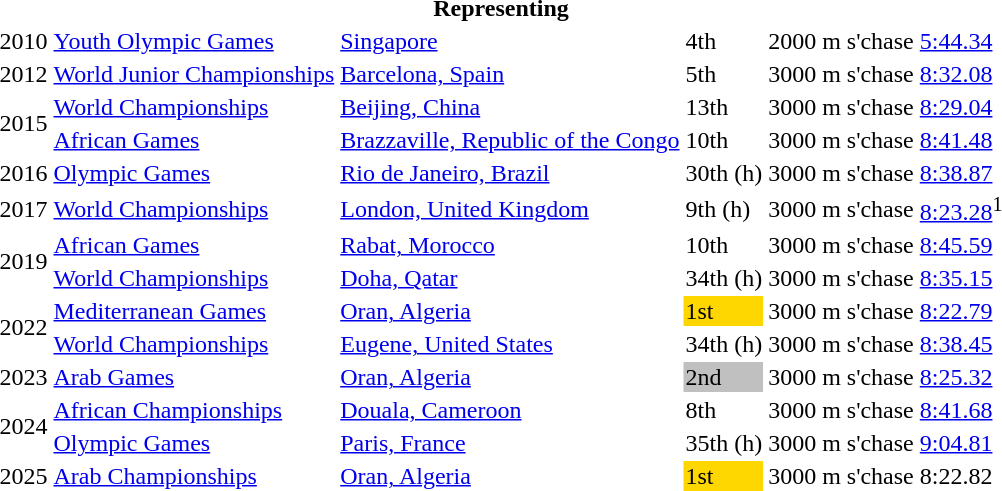<table>
<tr>
<th colspan="6">Representing </th>
</tr>
<tr>
<td>2010</td>
<td><a href='#'>Youth Olympic Games</a></td>
<td><a href='#'>Singapore</a></td>
<td>4th</td>
<td>2000 m s'chase</td>
<td><a href='#'>5:44.34</a></td>
</tr>
<tr>
<td>2012</td>
<td><a href='#'>World Junior Championships</a></td>
<td><a href='#'>Barcelona, Spain</a></td>
<td>5th</td>
<td>3000 m s'chase</td>
<td><a href='#'>8:32.08</a></td>
</tr>
<tr>
<td rowspan=2>2015</td>
<td><a href='#'>World Championships</a></td>
<td><a href='#'>Beijing, China</a></td>
<td>13th</td>
<td>3000 m s'chase</td>
<td><a href='#'>8:29.04</a></td>
</tr>
<tr>
<td><a href='#'>African Games</a></td>
<td><a href='#'>Brazzaville, Republic of the Congo</a></td>
<td>10th</td>
<td>3000 m s'chase</td>
<td><a href='#'>8:41.48</a></td>
</tr>
<tr>
<td>2016</td>
<td><a href='#'>Olympic Games</a></td>
<td><a href='#'>Rio de Janeiro, Brazil</a></td>
<td>30th (h)</td>
<td>3000 m s'chase</td>
<td><a href='#'>8:38.87</a></td>
</tr>
<tr>
<td>2017</td>
<td><a href='#'>World Championships</a></td>
<td><a href='#'>London, United Kingdom</a></td>
<td>9th (h)</td>
<td>3000 m s'chase</td>
<td><a href='#'>8:23.28</a><sup>1</sup></td>
</tr>
<tr>
<td rowspan=2>2019</td>
<td><a href='#'>African Games</a></td>
<td><a href='#'>Rabat, Morocco</a></td>
<td>10th</td>
<td>3000 m s'chase</td>
<td><a href='#'>8:45.59</a></td>
</tr>
<tr>
<td><a href='#'>World Championships</a></td>
<td><a href='#'>Doha, Qatar</a></td>
<td>34th (h)</td>
<td>3000 m s'chase</td>
<td><a href='#'>8:35.15</a></td>
</tr>
<tr>
<td rowspan=2>2022</td>
<td><a href='#'>Mediterranean Games</a></td>
<td><a href='#'>Oran, Algeria</a></td>
<td bgcolor=gold>1st</td>
<td>3000 m s'chase</td>
<td><a href='#'>8:22.79</a></td>
</tr>
<tr>
<td><a href='#'>World Championships</a></td>
<td><a href='#'>Eugene, United States</a></td>
<td>34th (h)</td>
<td>3000 m s'chase</td>
<td><a href='#'>8:38.45</a></td>
</tr>
<tr>
<td>2023</td>
<td><a href='#'>Arab Games</a></td>
<td><a href='#'>Oran, Algeria</a></td>
<td bgcolor=silver>2nd</td>
<td>3000 m s'chase</td>
<td><a href='#'>8:25.32</a></td>
</tr>
<tr>
<td rowspan=2>2024</td>
<td><a href='#'>African Championships</a></td>
<td><a href='#'>Douala, Cameroon</a></td>
<td>8th</td>
<td>3000 m s'chase</td>
<td><a href='#'>8:41.68</a></td>
</tr>
<tr>
<td><a href='#'>Olympic Games</a></td>
<td><a href='#'>Paris, France</a></td>
<td>35th (h)</td>
<td>3000 m s'chase</td>
<td><a href='#'>9:04.81</a></td>
</tr>
<tr>
<td>2025</td>
<td><a href='#'>Arab Championships</a></td>
<td><a href='#'>Oran, Algeria</a></td>
<td bgcolor=gold>1st</td>
<td>3000 m s'chase</td>
<td>8:22.82</td>
</tr>
</table>
